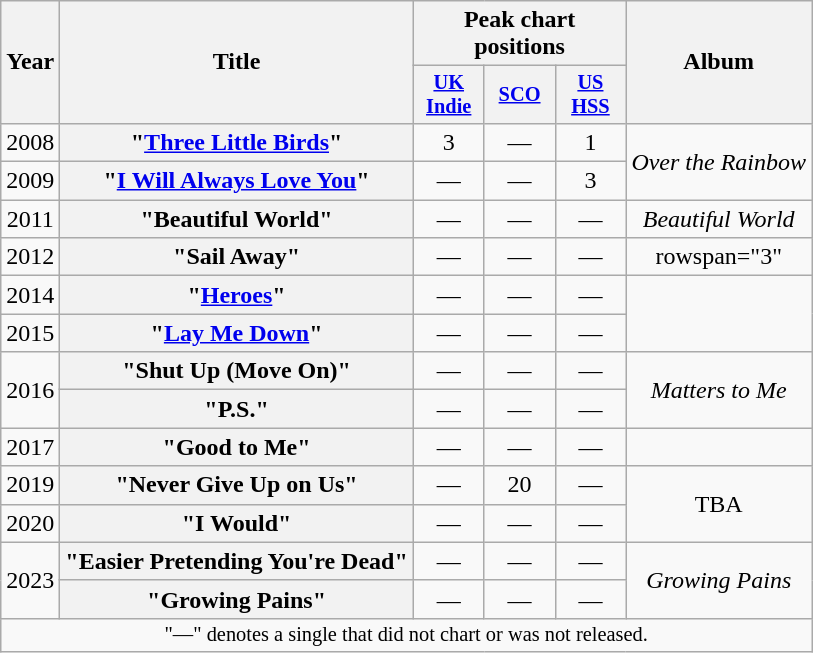<table class="wikitable plainrowheaders" style="text-align:center;">
<tr>
<th scope="col" rowspan="2" style="width:1em;">Year</th>
<th scope="col" rowspan="2">Title</th>
<th scope="col" colspan="3">Peak chart positions</th>
<th scope="col" rowspan="2">Album</th>
</tr>
<tr>
<th scope="col" style="width:3em;font-size:85%;"><a href='#'>UK<br>Indie</a><br></th>
<th scope="col" style="width:3em;font-size:85%;"><a href='#'>SCO</a><br></th>
<th scope="col" style="width:3em;font-size:85%;"><a href='#'>US<br>HSS</a><br></th>
</tr>
<tr>
<td>2008</td>
<th scope="row">"<a href='#'>Three Little Birds</a>"</th>
<td>3</td>
<td>—</td>
<td>1</td>
<td rowspan="2"><em>Over the Rainbow</em></td>
</tr>
<tr>
<td>2009</td>
<th scope="row">"<a href='#'>I Will Always Love You</a>"</th>
<td>—</td>
<td>—</td>
<td>3</td>
</tr>
<tr>
<td>2011</td>
<th scope="row">"Beautiful World"</th>
<td>—</td>
<td>—</td>
<td>—</td>
<td><em>Beautiful World</em></td>
</tr>
<tr>
<td>2012</td>
<th scope="row">"Sail Away"</th>
<td>—</td>
<td>—</td>
<td>—</td>
<td>rowspan="3" </td>
</tr>
<tr>
<td>2014</td>
<th scope="row">"<a href='#'>Heroes</a>"</th>
<td>—</td>
<td>—</td>
<td>—</td>
</tr>
<tr>
<td>2015</td>
<th scope="row">"<a href='#'>Lay Me Down</a>"</th>
<td>—</td>
<td>—</td>
<td>—</td>
</tr>
<tr>
<td rowspan="2">2016</td>
<th scope="row">"Shut Up (Move On)"</th>
<td>—</td>
<td>—</td>
<td>—</td>
<td rowspan="2"><em>Matters to Me</em></td>
</tr>
<tr>
<th scope="row">"P.S."</th>
<td>—</td>
<td>—</td>
<td>—</td>
</tr>
<tr>
<td>2017</td>
<th scope="row">"Good to Me"</th>
<td>—</td>
<td>—</td>
<td>—</td>
<td></td>
</tr>
<tr>
<td>2019</td>
<th scope="row">"Never Give Up on Us"</th>
<td>—</td>
<td>20</td>
<td>—</td>
<td rowspan="2">TBA</td>
</tr>
<tr>
<td>2020</td>
<th scope="row">"I Would"</th>
<td>—</td>
<td>—</td>
<td>—</td>
</tr>
<tr>
<td rowspan="2">2023</td>
<th scope="row">"Easier Pretending You're Dead"</th>
<td>—</td>
<td>—</td>
<td>—</td>
<td rowspan="2"><em>Growing Pains</em></td>
</tr>
<tr>
<th scope="row">"Growing Pains"</th>
<td>—</td>
<td>—</td>
<td>—</td>
</tr>
<tr>
<td colspan="13" style="font-size:85%">"—" denotes a single that did not chart or was not released.</td>
</tr>
</table>
